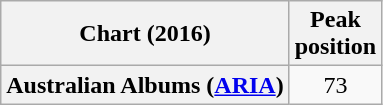<table class="wikitable plainrowheaders" style="text-align:center">
<tr>
<th scope="col">Chart (2016)</th>
<th scope="col">Peak<br>position</th>
</tr>
<tr>
<th scope="row">Australian Albums (<a href='#'>ARIA</a>)</th>
<td>73</td>
</tr>
</table>
